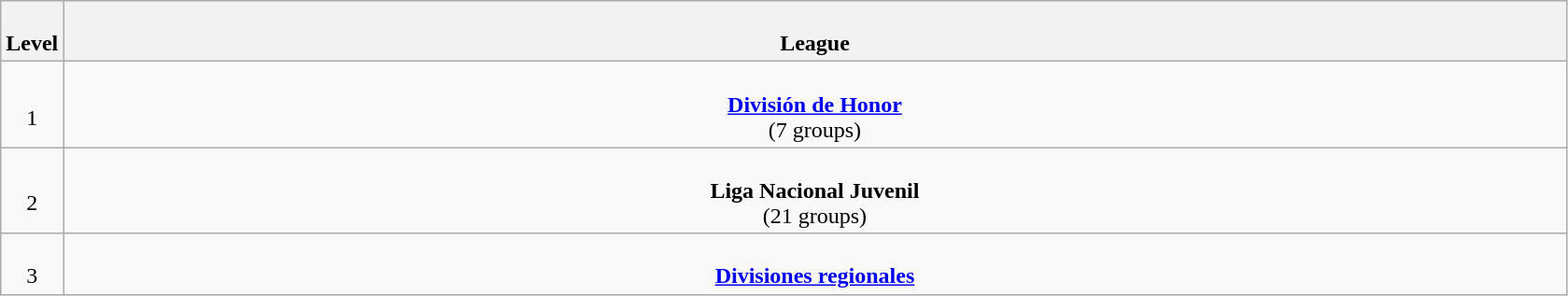<table class="wikitable" style="text-align: center;">
<tr south>
<th colspan="1" width="4%"><br>Level</th>
<th colspan="12" width="96%"><br>League</th>
</tr>
<tr>
<td colspan="1" width="4%"><br>1</td>
<td colspan="12" width="96%"><br><strong><a href='#'>División de Honor</a></strong><br>
(7 groups)</td>
</tr>
<tr>
<td colspan="1" width="4%"><br>2</td>
<td colspan="12" width="96%"><br><strong>Liga Nacional Juvenil</strong><br>
(21 groups)</td>
</tr>
<tr>
<td colspan="1" width="4%"><br>3</td>
<td colspan="12" width="96%"><br><strong><a href='#'>Divisiones regionales</a></strong></td>
</tr>
</table>
